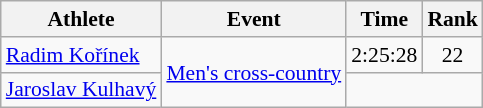<table class=wikitable style="font-size:90%">
<tr>
<th>Athlete</th>
<th>Event</th>
<th>Time</th>
<th>Rank</th>
</tr>
<tr align=center>
<td align=left><a href='#'>Radim Kořínek</a></td>
<td align=left rowspan=2><a href='#'>Men's cross-country</a></td>
<td>2:25:28</td>
<td>22</td>
</tr>
<tr align=center>
<td align=left><a href='#'>Jaroslav Kulhavý</a></td>
<td colspan=2></td>
</tr>
</table>
